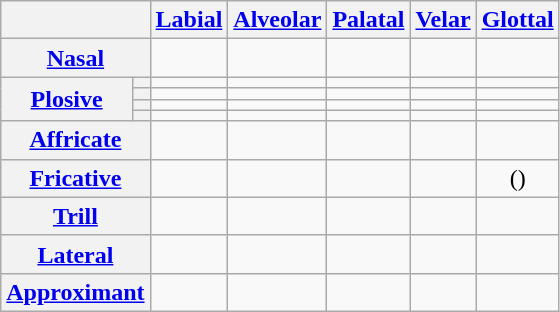<table class="wikitable" style="text-align: center;">
<tr>
<th colspan="2"></th>
<th><a href='#'>Labial</a></th>
<th><a href='#'>Alveolar</a></th>
<th><a href='#'>Palatal</a></th>
<th><a href='#'>Velar</a></th>
<th><a href='#'>Glottal</a></th>
</tr>
<tr>
<th colspan="2"><a href='#'>Nasal</a></th>
<td></td>
<td></td>
<td></td>
<td> </td>
<td></td>
</tr>
<tr>
<th rowspan="4"><a href='#'>Plosive</a></th>
<th></th>
<td></td>
<td></td>
<td></td>
<td></td>
<td> </td>
</tr>
<tr>
<th></th>
<td></td>
<td></td>
<td></td>
<td></td>
<td></td>
</tr>
<tr>
<th></th>
<td> </td>
<td> </td>
<td></td>
<td> </td>
<td></td>
</tr>
<tr>
<th></th>
<td> </td>
<td> </td>
<td></td>
<td></td>
<td></td>
</tr>
<tr>
<th colspan="2"><a href='#'>Affricate</a></th>
<td></td>
<td></td>
<td> </td>
<td></td>
<td></td>
</tr>
<tr>
<th colspan="2"><a href='#'>Fricative</a></th>
<td></td>
<td></td>
<td></td>
<td> </td>
<td>()</td>
</tr>
<tr>
<th colspan="2"><a href='#'>Trill</a></th>
<td></td>
<td></td>
<td></td>
<td></td>
<td></td>
</tr>
<tr>
<th colspan="2"><a href='#'>Lateral</a></th>
<td></td>
<td></td>
<td></td>
<td></td>
<td></td>
</tr>
<tr>
<th colspan="2"><a href='#'>Approximant</a></th>
<td></td>
<td> </td>
<td></td>
<td></td>
<td></td>
</tr>
</table>
